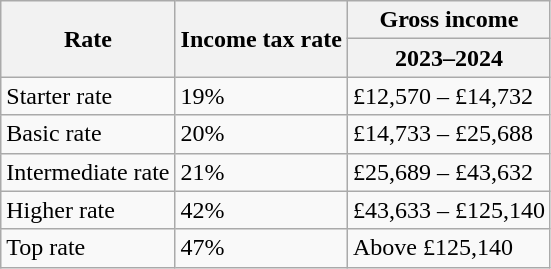<table class="wikitable">
<tr>
<th rowspan="2">Rate</th>
<th rowspan="2">Income tax rate</th>
<th colspan="4">Gross income</th>
</tr>
<tr>
<th>2023–2024</th>
</tr>
<tr>
<td>Starter rate</td>
<td>19%</td>
<td>£12,570 – £14,732</td>
</tr>
<tr>
<td>Basic rate</td>
<td>20%</td>
<td>£14,733 – £25,688</td>
</tr>
<tr>
<td>Intermediate rate</td>
<td>21%</td>
<td>£25,689 – £43,632</td>
</tr>
<tr>
<td>Higher rate</td>
<td>42%</td>
<td colspan="3">£43,633 – £125,140</td>
</tr>
<tr>
<td>Top rate</td>
<td>47%</td>
<td colspan="4">Above £125,140</td>
</tr>
</table>
